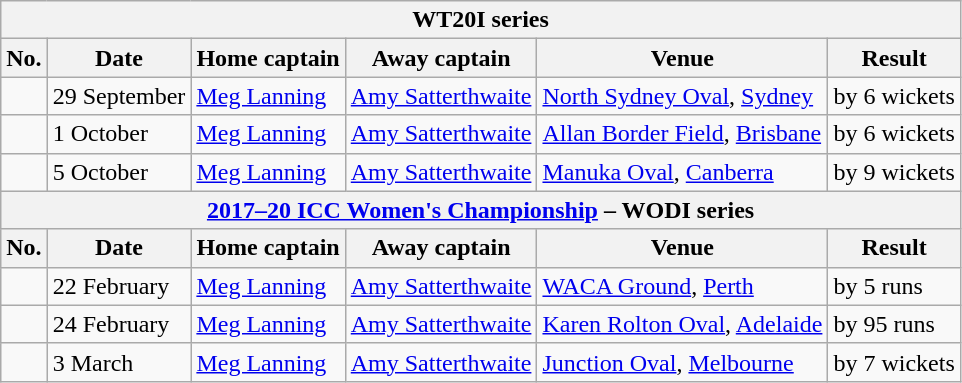<table class="wikitable">
<tr>
<th colspan="6">WT20I series</th>
</tr>
<tr>
<th>No.</th>
<th>Date</th>
<th>Home captain</th>
<th>Away captain</th>
<th>Venue</th>
<th>Result</th>
</tr>
<tr>
<td></td>
<td>29 September</td>
<td><a href='#'>Meg Lanning</a></td>
<td><a href='#'>Amy Satterthwaite</a></td>
<td><a href='#'>North Sydney Oval</a>, <a href='#'>Sydney</a></td>
<td> by 6 wickets</td>
</tr>
<tr>
<td></td>
<td>1 October</td>
<td><a href='#'>Meg Lanning</a></td>
<td><a href='#'>Amy Satterthwaite</a></td>
<td><a href='#'>Allan Border Field</a>, <a href='#'>Brisbane</a></td>
<td> by 6 wickets</td>
</tr>
<tr>
<td></td>
<td>5 October</td>
<td><a href='#'>Meg Lanning</a></td>
<td><a href='#'>Amy Satterthwaite</a></td>
<td><a href='#'>Manuka Oval</a>, <a href='#'>Canberra</a></td>
<td> by 9 wickets</td>
</tr>
<tr>
<th colspan="6"><a href='#'>2017–20 ICC Women's Championship</a> – WODI series</th>
</tr>
<tr>
<th>No.</th>
<th>Date</th>
<th>Home captain</th>
<th>Away captain</th>
<th>Venue</th>
<th>Result</th>
</tr>
<tr>
<td></td>
<td>22 February</td>
<td><a href='#'>Meg Lanning</a></td>
<td><a href='#'>Amy Satterthwaite</a></td>
<td><a href='#'>WACA Ground</a>, <a href='#'>Perth</a></td>
<td> by 5 runs</td>
</tr>
<tr>
<td></td>
<td>24 February</td>
<td><a href='#'>Meg Lanning</a></td>
<td><a href='#'>Amy Satterthwaite</a></td>
<td><a href='#'>Karen Rolton Oval</a>, <a href='#'>Adelaide</a></td>
<td> by 95 runs</td>
</tr>
<tr>
<td></td>
<td>3 March</td>
<td><a href='#'>Meg Lanning</a></td>
<td><a href='#'>Amy Satterthwaite</a></td>
<td><a href='#'>Junction Oval</a>, <a href='#'>Melbourne</a></td>
<td> by 7 wickets</td>
</tr>
</table>
